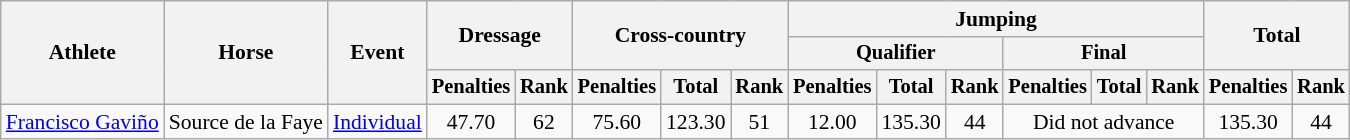<table class=wikitable style="font-size:90%">
<tr>
<th rowspan="3">Athlete</th>
<th rowspan="3">Horse</th>
<th rowspan="3">Event</th>
<th colspan="2" rowspan="2">Dressage</th>
<th colspan="3" rowspan="2">Cross-country</th>
<th colspan="6">Jumping</th>
<th colspan="2" rowspan="2">Total</th>
</tr>
<tr style="font-size:95%">
<th colspan="3">Qualifier</th>
<th colspan="3">Final</th>
</tr>
<tr style="font-size:95%">
<th>Penalties</th>
<th>Rank</th>
<th>Penalties</th>
<th>Total</th>
<th>Rank</th>
<th>Penalties</th>
<th>Total</th>
<th>Rank</th>
<th>Penalties</th>
<th>Total</th>
<th>Rank</th>
<th>Penalties</th>
<th>Rank</th>
</tr>
<tr align=center>
<td align=left><a href='#'>Francisco Gaviño</a></td>
<td align=left>Source de la Faye</td>
<td align=left><a href='#'>Individual</a></td>
<td>47.70</td>
<td>62</td>
<td>75.60</td>
<td>123.30</td>
<td>51</td>
<td>12.00</td>
<td>135.30</td>
<td>44</td>
<td colspan="3">Did not advance</td>
<td>135.30</td>
<td>44</td>
</tr>
</table>
